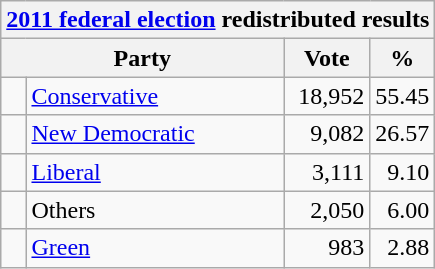<table class="wikitable">
<tr>
<th colspan="4"><a href='#'>2011 federal election</a> redistributed results</th>
</tr>
<tr>
<th bgcolor="#DDDDFF" width="130px" colspan="2">Party</th>
<th bgcolor="#DDDDFF" width="50px">Vote</th>
<th bgcolor="#DDDDFF" width="30px">%</th>
</tr>
<tr>
<td> </td>
<td><a href='#'>Conservative</a></td>
<td align=right>18,952</td>
<td align=right>55.45</td>
</tr>
<tr>
<td> </td>
<td><a href='#'>New Democratic</a></td>
<td align=right>9,082</td>
<td align=right>26.57</td>
</tr>
<tr>
<td> </td>
<td><a href='#'>Liberal</a></td>
<td align=right>3,111</td>
<td align=right>9.10</td>
</tr>
<tr>
<td> </td>
<td>Others</td>
<td align=right>2,050</td>
<td align=right>6.00</td>
</tr>
<tr>
<td> </td>
<td><a href='#'>Green</a></td>
<td align=right>983</td>
<td align=right>2.88</td>
</tr>
</table>
